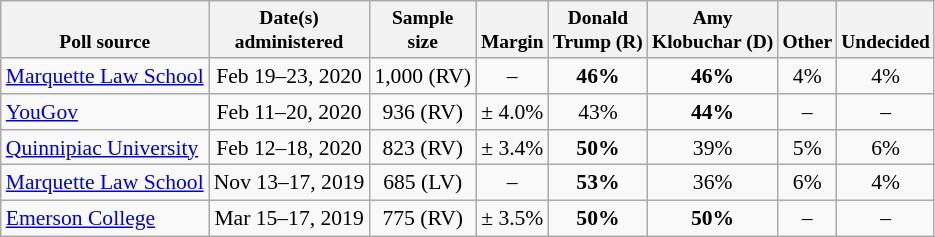<table class="wikitable" style="font-size:90%;text-align:center;">
<tr valign=bottom style="font-size:90%;">
<th>Poll source</th>
<th>Date(s)<br>administered</th>
<th>Sample<br>size</th>
<th>Margin<br></th>
<th>Donald<br>Trump (R)</th>
<th>Amy<br>Klobuchar (D)</th>
<th>Other</th>
<th>Undecided</th>
</tr>
<tr>
<td style="text-align:left;"><a href='#'>Marquette Law School</a></td>
<td>Feb 19–23, 2020</td>
<td>1,000 (RV)</td>
<td>–</td>
<td><strong>46%</strong></td>
<td><strong>46%</strong></td>
<td>4%</td>
<td>4%</td>
</tr>
<tr>
<td style="text-align:left;"><a href='#'>YouGov</a></td>
<td>Feb 11–20, 2020</td>
<td>936 (RV)</td>
<td>± 4.0%</td>
<td>43%</td>
<td><strong>44%</strong></td>
<td>–</td>
<td>–</td>
</tr>
<tr>
<td style="text-align:left;"><a href='#'>Quinnipiac University</a></td>
<td>Feb 12–18, 2020</td>
<td>823 (RV)</td>
<td>± 3.4%</td>
<td><strong>50%</strong></td>
<td>39%</td>
<td>5%</td>
<td>6%</td>
</tr>
<tr>
<td style="text-align:left;"><a href='#'>Marquette Law School</a></td>
<td>Nov 13–17, 2019</td>
<td>685 (LV)</td>
<td>–</td>
<td><strong>53%</strong></td>
<td>36%</td>
<td>6%</td>
<td>4%</td>
</tr>
<tr>
<td style="text-align:left;"><a href='#'>Emerson College</a></td>
<td>Mar 15–17, 2019</td>
<td>775 (RV)</td>
<td>± 3.5%</td>
<td><strong>50%</strong></td>
<td><strong>50%</strong></td>
<td>–</td>
<td>–</td>
</tr>
</table>
